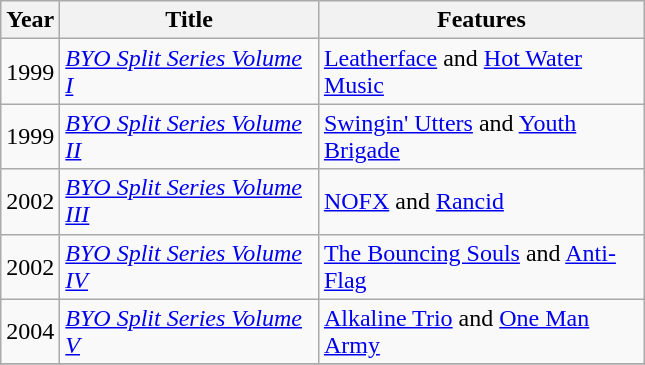<table class="wikitable">
<tr>
<th width="20" rowspan=><strong>Year</strong></th>
<th width="165" rowspan=><strong>Title</strong></th>
<th width="210"><strong>Features </strong></th>
</tr>
<tr>
<td>1999</td>
<td><em><a href='#'>BYO Split Series Volume I</a></em></td>
<td><a href='#'>Leatherface</a> and <a href='#'>Hot Water Music</a></td>
</tr>
<tr>
<td>1999</td>
<td><em><a href='#'>BYO Split Series Volume II</a></em></td>
<td><a href='#'>Swingin' Utters</a> and <a href='#'>Youth Brigade</a></td>
</tr>
<tr>
<td>2002</td>
<td><em><a href='#'>BYO Split Series Volume III</a></em></td>
<td><a href='#'>NOFX</a> and <a href='#'>Rancid</a></td>
</tr>
<tr>
<td>2002</td>
<td><em><a href='#'>BYO Split Series Volume IV</a></em></td>
<td><a href='#'>The Bouncing Souls</a> and <a href='#'>Anti-Flag</a></td>
</tr>
<tr>
<td>2004</td>
<td><em><a href='#'>BYO Split Series Volume V</a></em></td>
<td><a href='#'>Alkaline Trio</a> and <a href='#'>One Man Army</a></td>
</tr>
<tr>
</tr>
</table>
